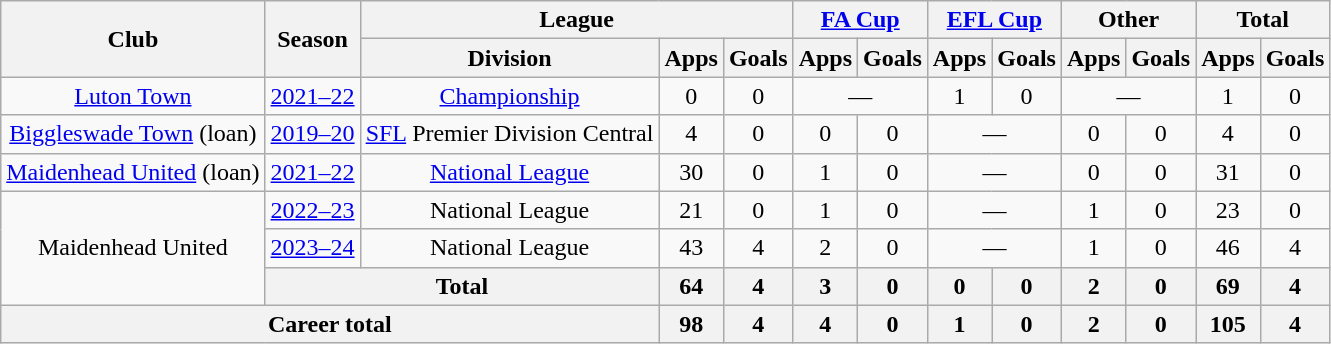<table class="wikitable" style="text-align:center;">
<tr>
<th rowspan="2">Club</th>
<th rowspan="2">Season</th>
<th colspan="3">League</th>
<th colspan="2"><a href='#'>FA Cup</a></th>
<th colspan="2"><a href='#'>EFL Cup</a></th>
<th colspan="2">Other</th>
<th colspan="2">Total</th>
</tr>
<tr>
<th>Division</th>
<th>Apps</th>
<th>Goals</th>
<th>Apps</th>
<th>Goals</th>
<th>Apps</th>
<th>Goals</th>
<th>Apps</th>
<th>Goals</th>
<th>Apps</th>
<th>Goals</th>
</tr>
<tr>
<td><a href='#'>Luton Town</a></td>
<td><a href='#'>2021–22</a></td>
<td><a href='#'>Championship</a></td>
<td>0</td>
<td>0</td>
<td colspan="2">—</td>
<td>1</td>
<td>0</td>
<td colspan="2">—</td>
<td>1</td>
<td>0</td>
</tr>
<tr>
<td><a href='#'>Biggleswade Town</a> (loan)</td>
<td><a href='#'>2019–20</a></td>
<td><a href='#'>SFL</a> Premier Division Central</td>
<td>4</td>
<td>0</td>
<td>0</td>
<td>0</td>
<td colspan="2">—</td>
<td>0</td>
<td>0</td>
<td>4</td>
<td>0</td>
</tr>
<tr>
<td><a href='#'>Maidenhead United</a> (loan)</td>
<td><a href='#'>2021–22</a></td>
<td><a href='#'>National League</a></td>
<td>30</td>
<td>0</td>
<td>1</td>
<td>0</td>
<td colspan="2">—</td>
<td>0</td>
<td>0</td>
<td>31</td>
<td>0</td>
</tr>
<tr>
<td rowspan="3">Maidenhead United</td>
<td><a href='#'>2022–23</a></td>
<td>National League</td>
<td>21</td>
<td>0</td>
<td>1</td>
<td>0</td>
<td colspan="2">—</td>
<td>1</td>
<td>0</td>
<td>23</td>
<td>0</td>
</tr>
<tr>
<td><a href='#'>2023–24</a></td>
<td>National League</td>
<td>43</td>
<td>4</td>
<td>2</td>
<td>0</td>
<td colspan="2">—</td>
<td>1</td>
<td>0</td>
<td>46</td>
<td>4</td>
</tr>
<tr>
<th colspan=2>Total</th>
<th>64</th>
<th>4</th>
<th>3</th>
<th>0</th>
<th>0</th>
<th>0</th>
<th>2</th>
<th>0</th>
<th>69</th>
<th>4</th>
</tr>
<tr>
<th colspan="3">Career total</th>
<th>98</th>
<th>4</th>
<th>4</th>
<th>0</th>
<th>1</th>
<th>0</th>
<th>2</th>
<th>0</th>
<th>105</th>
<th>4</th>
</tr>
</table>
